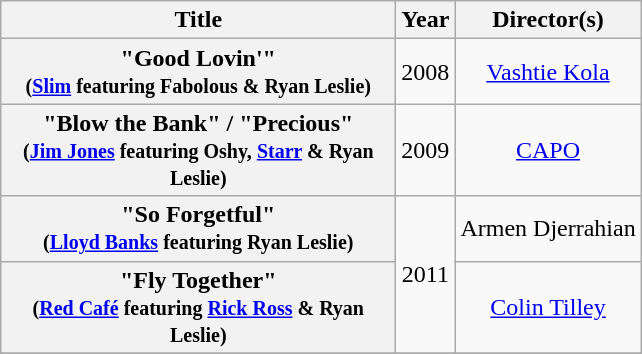<table class="wikitable plainrowheaders" style="text-align:center;" border="1">
<tr>
<th scope="col" style="width:16em;">Title</th>
<th scope="col">Year</th>
<th scope="col">Director(s)</th>
</tr>
<tr>
<th scope="row">"Good Lovin'"<br><small>(<a href='#'>Slim</a> featuring Fabolous & Ryan Leslie)</small></th>
<td rowspan="1">2008</td>
<td><a href='#'>Vashtie Kola</a></td>
</tr>
<tr>
<th scope="row">"Blow the Bank" / "Precious"<br><small>(<a href='#'>Jim Jones</a> featuring Oshy, <a href='#'>Starr</a> & Ryan Leslie)</small></th>
<td rowspan="1">2009</td>
<td><a href='#'>CAPO</a></td>
</tr>
<tr>
<th scope="row">"So Forgetful"<br><small>(<a href='#'>Lloyd Banks</a> featuring Ryan Leslie)</small></th>
<td rowspan="2">2011</td>
<td>Armen Djerrahian</td>
</tr>
<tr>
<th scope="row">"Fly Together"<br><small>(<a href='#'>Red Café</a> featuring <a href='#'>Rick Ross</a> & Ryan Leslie)</small></th>
<td><a href='#'>Colin Tilley</a></td>
</tr>
<tr>
</tr>
</table>
